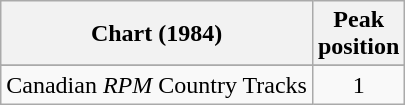<table class="wikitable sortable">
<tr>
<th align="left">Chart (1984)</th>
<th align="center">Peak<br>position</th>
</tr>
<tr>
</tr>
<tr>
<td align="left">Canadian <em>RPM</em> Country Tracks</td>
<td align="center">1</td>
</tr>
</table>
